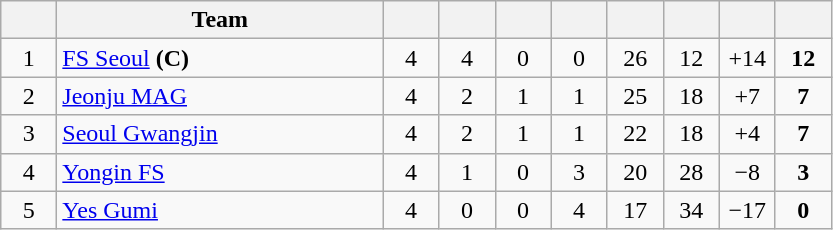<table class="wikitable" style="text-align: center;">
<tr>
<th width=30></th>
<th width=210>Team</th>
<th width=30></th>
<th width=30></th>
<th width=30></th>
<th width=30></th>
<th width=30></th>
<th width=30></th>
<th width=30></th>
<th width=30></th>
</tr>
<tr>
<td>1</td>
<td style="text-align:left;"><a href='#'>FS Seoul</a> <strong>(C)</strong></td>
<td>4</td>
<td>4</td>
<td>0</td>
<td>0</td>
<td>26</td>
<td>12</td>
<td>+14</td>
<td><strong>12</strong></td>
</tr>
<tr>
<td>2</td>
<td style="text-align:left;"><a href='#'>Jeonju MAG</a></td>
<td>4</td>
<td>2</td>
<td>1</td>
<td>1</td>
<td>25</td>
<td>18</td>
<td>+7</td>
<td><strong>7</strong></td>
</tr>
<tr>
<td>3</td>
<td style="text-align:left;"><a href='#'>Seoul Gwangjin</a></td>
<td>4</td>
<td>2</td>
<td>1</td>
<td>1</td>
<td>22</td>
<td>18</td>
<td>+4</td>
<td><strong>7</strong></td>
</tr>
<tr>
<td>4</td>
<td style="text-align:left;"><a href='#'>Yongin FS</a></td>
<td>4</td>
<td>1</td>
<td>0</td>
<td>3</td>
<td>20</td>
<td>28</td>
<td>−8</td>
<td><strong>3</strong></td>
</tr>
<tr>
<td>5</td>
<td style="text-align:left;"><a href='#'>Yes Gumi</a></td>
<td>4</td>
<td>0</td>
<td>0</td>
<td>4</td>
<td>17</td>
<td>34</td>
<td>−17</td>
<td><strong>0</strong></td>
</tr>
</table>
